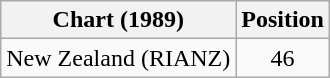<table class="wikitable">
<tr>
<th>Chart (1989)</th>
<th>Position</th>
</tr>
<tr>
<td>New Zealand (RIANZ)</td>
<td align="center">46</td>
</tr>
</table>
